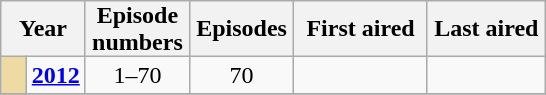<table class="wikitable" style="text-align:center">
<tr>
<th style="padding:0 9px;" colspan="2">Year</th>
<th style="padding:0 4px;">Episode<br>numbers</th>
<th style="padding:0 4px;">Episodes</th>
<th style="padding:0 8px;">First aired</th>
<th style="padding:0 4px;">Last aired</th>
</tr>
<tr>
<td style="background:#eedba3;padding:0 8px;  "></td>
<td><strong><a href='#'>2012</a></strong></td>
<td>1–70</td>
<td>70</td>
<td></td>
<td></td>
</tr>
<tr>
</tr>
</table>
